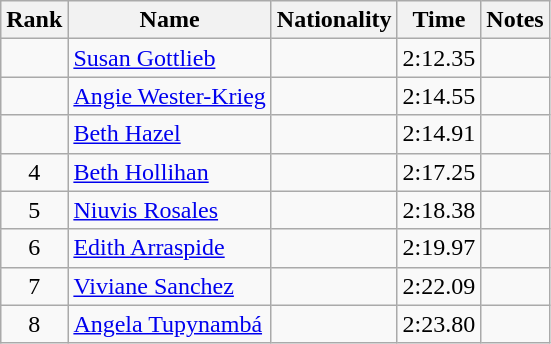<table class="wikitable sortable" style="text-align:center">
<tr>
<th>Rank</th>
<th>Name</th>
<th>Nationality</th>
<th>Time</th>
<th>Notes</th>
</tr>
<tr>
<td></td>
<td align=left><a href='#'>Susan Gottlieb</a></td>
<td align=left></td>
<td>2:12.35</td>
<td></td>
</tr>
<tr>
<td></td>
<td align=left><a href='#'>Angie Wester-Krieg</a></td>
<td align=left></td>
<td>2:14.55</td>
<td></td>
</tr>
<tr>
<td></td>
<td align=left><a href='#'>Beth Hazel</a></td>
<td align=left></td>
<td>2:14.91</td>
<td></td>
</tr>
<tr>
<td>4</td>
<td align=left><a href='#'>Beth Hollihan</a></td>
<td align=left></td>
<td>2:17.25</td>
<td></td>
</tr>
<tr>
<td>5</td>
<td align=left><a href='#'>Niuvis Rosales</a></td>
<td align=left></td>
<td>2:18.38</td>
<td></td>
</tr>
<tr>
<td>6</td>
<td align=left><a href='#'>Edith Arraspide</a></td>
<td align=left></td>
<td>2:19.97</td>
<td></td>
</tr>
<tr>
<td>7</td>
<td align=left><a href='#'>Viviane Sanchez</a></td>
<td align=left></td>
<td>2:22.09</td>
<td></td>
</tr>
<tr>
<td>8</td>
<td align=left><a href='#'>Angela Tupynambá</a></td>
<td align=left></td>
<td>2:23.80</td>
<td></td>
</tr>
</table>
